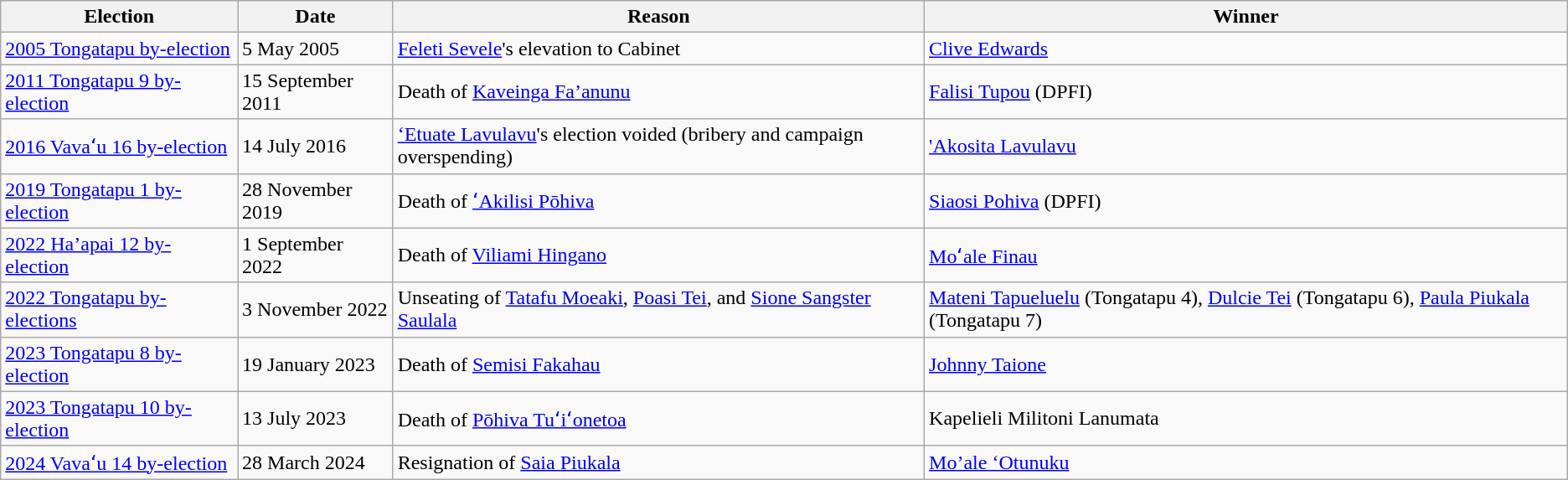<table class="wikitable">
<tr>
<th>Election</th>
<th>Date</th>
<th>Reason</th>
<th>Winner</th>
</tr>
<tr>
<td><a href='#'>2005 Tongatapu by-election</a></td>
<td>5 May 2005</td>
<td><a href='#'>Feleti Sevele</a>'s elevation to Cabinet</td>
<td><a href='#'>Clive Edwards</a></td>
</tr>
<tr>
<td><a href='#'>2011 Tongatapu 9 by-election</a></td>
<td>15 September 2011</td>
<td>Death of <a href='#'>Kaveinga Fa’anunu</a></td>
<td><a href='#'>Falisi Tupou</a> (DPFI)</td>
</tr>
<tr>
<td><a href='#'>2016 Vavaʻu 16 by-election</a></td>
<td>14 July 2016</td>
<td><a href='#'>‘Etuate Lavulavu</a>'s election voided (bribery and campaign overspending)</td>
<td><a href='#'>'Akosita Lavulavu</a></td>
</tr>
<tr>
<td><a href='#'>2019 Tongatapu 1 by-election</a></td>
<td>28 November 2019</td>
<td>Death of <a href='#'>ʻAkilisi Pōhiva</a></td>
<td><a href='#'>Siaosi Pohiva</a> (DPFI)</td>
</tr>
<tr>
<td><a href='#'>2022 Ha’apai 12 by-election</a></td>
<td>1 September 2022</td>
<td>Death of <a href='#'>Viliami Hingano</a></td>
<td><a href='#'>Moʻale Finau</a></td>
</tr>
<tr>
<td><a href='#'>2022 Tongatapu by-elections</a></td>
<td>3 November 2022</td>
<td>Unseating of <a href='#'>Tatafu Moeaki</a>, <a href='#'>Poasi Tei</a>, and <a href='#'>Sione Sangster Saulala</a></td>
<td><a href='#'>Mateni Tapueluelu</a> (Tongatapu 4), <a href='#'>Dulcie Tei</a> (Tongatapu 6), <a href='#'>Paula Piukala</a> (Tongatapu 7)</td>
</tr>
<tr>
<td><a href='#'>2023 Tongatapu 8 by-election</a></td>
<td>19 January 2023</td>
<td>Death of <a href='#'>Semisi Fakahau</a></td>
<td><a href='#'>Johnny Taione</a></td>
</tr>
<tr>
<td><a href='#'>2023 Tongatapu 10 by-election</a></td>
<td>13 July 2023</td>
<td>Death of <a href='#'>Pōhiva Tuʻiʻonetoa</a></td>
<td>Kapelieli Militoni Lanumata</td>
</tr>
<tr>
<td><a href='#'>2024 Vavaʻu 14 by-election</a></td>
<td>28 March 2024</td>
<td>Resignation of <a href='#'>Saia Piukala</a></td>
<td><a href='#'>Mo’ale ‘Otunuku</a></td>
</tr>
</table>
